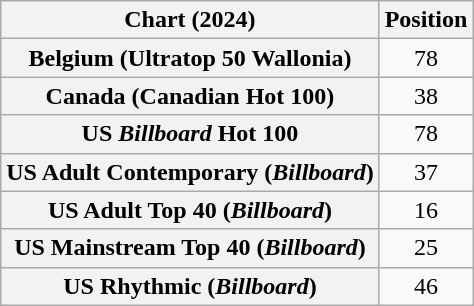<table class="wikitable sortable plainrowheaders" style="text-align:center">
<tr>
<th scope="col">Chart (2024)</th>
<th scope="col">Position</th>
</tr>
<tr>
<th scope="row">Belgium (Ultratop 50 Wallonia)</th>
<td>78</td>
</tr>
<tr>
<th scope="row">Canada (Canadian Hot 100)</th>
<td>38</td>
</tr>
<tr>
<th scope="row">US <em>Billboard</em> Hot 100</th>
<td>78</td>
</tr>
<tr>
<th scope="row">US Adult Contemporary (<em>Billboard</em>)</th>
<td>37</td>
</tr>
<tr>
<th scope="row">US Adult Top 40 (<em>Billboard</em>)</th>
<td>16</td>
</tr>
<tr>
<th scope="row">US Mainstream Top 40 (<em>Billboard</em>)</th>
<td>25</td>
</tr>
<tr>
<th scope="row">US Rhythmic (<em>Billboard</em>)</th>
<td>46</td>
</tr>
</table>
